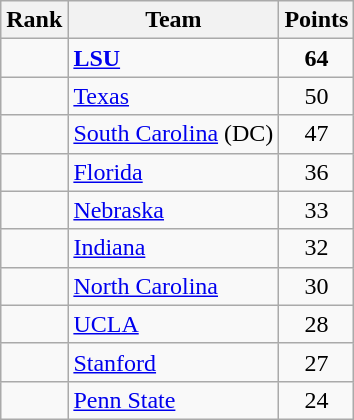<table class="wikitable sortable" style="text-align:center">
<tr>
<th>Rank</th>
<th>Team</th>
<th>Points</th>
</tr>
<tr>
<td></td>
<td align="left"><strong><a href='#'>LSU</a></strong></td>
<td><strong>64</strong></td>
</tr>
<tr>
<td></td>
<td align="left"><a href='#'>Texas</a></td>
<td>50</td>
</tr>
<tr>
<td></td>
<td align="left"><a href='#'>South Carolina</a> (DC)</td>
<td>47</td>
</tr>
<tr>
<td></td>
<td align="left"><a href='#'>Florida</a></td>
<td>36</td>
</tr>
<tr>
<td></td>
<td align="left"><a href='#'>Nebraska</a></td>
<td>33</td>
</tr>
<tr>
<td></td>
<td align="left"><a href='#'>Indiana</a></td>
<td>32</td>
</tr>
<tr>
<td></td>
<td align="left"><a href='#'>North Carolina</a></td>
<td>30</td>
</tr>
<tr>
<td></td>
<td align="left"><a href='#'>UCLA</a></td>
<td>28</td>
</tr>
<tr>
<td></td>
<td align="left"><a href='#'>Stanford</a></td>
<td>27</td>
</tr>
<tr>
<td></td>
<td align="left"><a href='#'>Penn State</a></td>
<td>24</td>
</tr>
</table>
